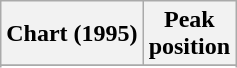<table class="wikitable sortable plainrowheaders" style="text-align:center;">
<tr>
<th scope="col">Chart (1995)</th>
<th scope="col">Peak<br>position</th>
</tr>
<tr>
</tr>
<tr>
</tr>
<tr>
</tr>
<tr>
</tr>
</table>
